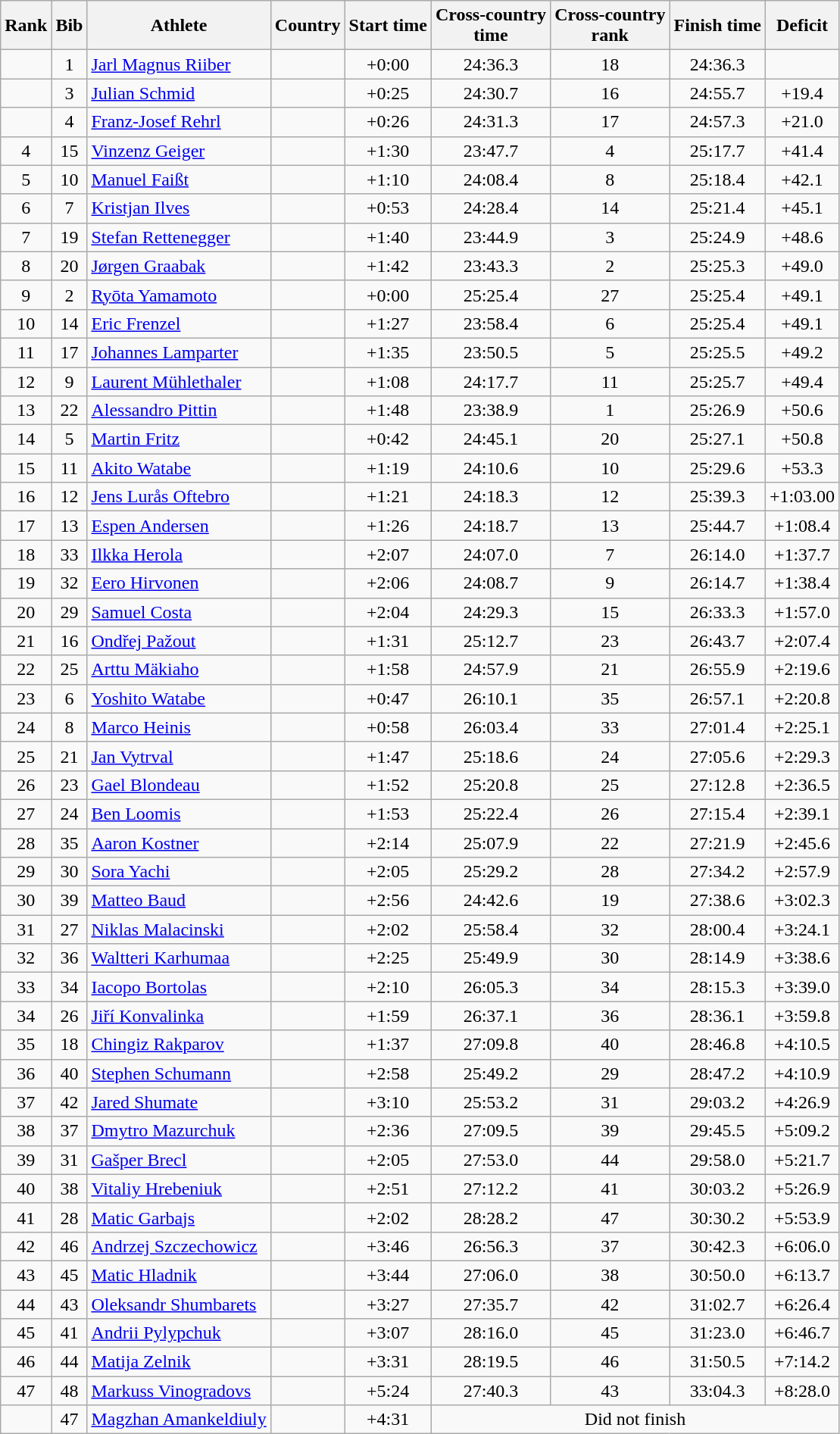<table class="wikitable sortable" style="text-align:center">
<tr>
<th>Rank</th>
<th>Bib</th>
<th>Athlete</th>
<th>Country</th>
<th>Start time</th>
<th>Cross-country<br>time</th>
<th>Cross-country<br>rank</th>
<th>Finish time</th>
<th>Deficit</th>
</tr>
<tr>
<td></td>
<td>1</td>
<td align=left><a href='#'>Jarl Magnus Riiber</a></td>
<td align=left></td>
<td>+0:00</td>
<td>24:36.3</td>
<td>18</td>
<td>24:36.3</td>
<td></td>
</tr>
<tr>
<td></td>
<td>3</td>
<td align=left><a href='#'>Julian Schmid</a></td>
<td align=left></td>
<td>+0:25</td>
<td>24:30.7</td>
<td>16</td>
<td>24:55.7</td>
<td>+19.4</td>
</tr>
<tr>
<td></td>
<td>4</td>
<td align=left><a href='#'>Franz-Josef Rehrl</a></td>
<td align=left></td>
<td>+0:26</td>
<td>24:31.3</td>
<td>17</td>
<td>24:57.3</td>
<td>+21.0</td>
</tr>
<tr>
<td>4</td>
<td>15</td>
<td align=left><a href='#'>Vinzenz Geiger</a></td>
<td align=left></td>
<td>+1:30</td>
<td>23:47.7</td>
<td>4</td>
<td>25:17.7</td>
<td>+41.4</td>
</tr>
<tr>
<td>5</td>
<td>10</td>
<td align=left><a href='#'>Manuel Faißt</a></td>
<td align=left></td>
<td>+1:10</td>
<td>24:08.4</td>
<td>8</td>
<td>25:18.4</td>
<td>+42.1</td>
</tr>
<tr>
<td>6</td>
<td>7</td>
<td align=left><a href='#'>Kristjan Ilves</a></td>
<td align=left></td>
<td>+0:53</td>
<td>24:28.4</td>
<td>14</td>
<td>25:21.4</td>
<td>+45.1</td>
</tr>
<tr>
<td>7</td>
<td>19</td>
<td align=left><a href='#'>Stefan Rettenegger</a></td>
<td align=left></td>
<td>+1:40</td>
<td>23:44.9</td>
<td>3</td>
<td>25:24.9</td>
<td>+48.6</td>
</tr>
<tr>
<td>8</td>
<td>20</td>
<td align=left><a href='#'>Jørgen Graabak</a></td>
<td align=left></td>
<td>+1:42</td>
<td>23:43.3</td>
<td>2</td>
<td>25:25.3</td>
<td>+49.0</td>
</tr>
<tr>
<td>9</td>
<td>2</td>
<td align=left><a href='#'>Ryōta Yamamoto</a></td>
<td align=left></td>
<td>+0:00</td>
<td>25:25.4</td>
<td>27</td>
<td>25:25.4</td>
<td>+49.1</td>
</tr>
<tr>
<td>10</td>
<td>14</td>
<td align=left><a href='#'>Eric Frenzel</a></td>
<td align=left></td>
<td>+1:27</td>
<td>23:58.4</td>
<td>6</td>
<td>25:25.4</td>
<td>+49.1</td>
</tr>
<tr>
<td>11</td>
<td>17</td>
<td align=left><a href='#'>Johannes Lamparter</a></td>
<td align=left></td>
<td>+1:35</td>
<td>23:50.5</td>
<td>5</td>
<td>25:25.5</td>
<td>+49.2</td>
</tr>
<tr>
<td>12</td>
<td>9</td>
<td align=left><a href='#'>Laurent Mühlethaler</a></td>
<td align=left></td>
<td>+1:08</td>
<td>24:17.7</td>
<td>11</td>
<td>25:25.7</td>
<td>+49.4</td>
</tr>
<tr>
<td>13</td>
<td>22</td>
<td align=left><a href='#'>Alessandro Pittin</a></td>
<td align=left></td>
<td>+1:48</td>
<td>23:38.9</td>
<td>1</td>
<td>25:26.9</td>
<td>+50.6</td>
</tr>
<tr>
<td>14</td>
<td>5</td>
<td align=left><a href='#'>Martin Fritz</a></td>
<td align=left></td>
<td>+0:42</td>
<td>24:45.1</td>
<td>20</td>
<td>25:27.1</td>
<td>+50.8</td>
</tr>
<tr>
<td>15</td>
<td>11</td>
<td align=left><a href='#'>Akito Watabe</a></td>
<td align=left></td>
<td>+1:19</td>
<td>24:10.6</td>
<td>10</td>
<td>25:29.6</td>
<td>+53.3</td>
</tr>
<tr>
<td>16</td>
<td>12</td>
<td align=left><a href='#'>Jens Lurås Oftebro</a></td>
<td align=left></td>
<td>+1:21</td>
<td>24:18.3</td>
<td>12</td>
<td>25:39.3</td>
<td>+1:03.00</td>
</tr>
<tr>
<td>17</td>
<td>13</td>
<td align=left><a href='#'>Espen Andersen</a></td>
<td align=left></td>
<td>+1:26</td>
<td>24:18.7</td>
<td>13</td>
<td>25:44.7</td>
<td>+1:08.4</td>
</tr>
<tr>
<td>18</td>
<td>33</td>
<td align=left><a href='#'>Ilkka Herola</a></td>
<td align=left></td>
<td>+2:07</td>
<td>24:07.0</td>
<td>7</td>
<td>26:14.0</td>
<td>+1:37.7</td>
</tr>
<tr>
<td>19</td>
<td>32</td>
<td align=left><a href='#'>Eero Hirvonen</a></td>
<td align=left></td>
<td>+2:06</td>
<td>24:08.7</td>
<td>9</td>
<td>26:14.7</td>
<td>+1:38.4</td>
</tr>
<tr>
<td>20</td>
<td>29</td>
<td align=left><a href='#'>Samuel Costa</a></td>
<td align=left></td>
<td>+2:04</td>
<td>24:29.3</td>
<td>15</td>
<td>26:33.3</td>
<td>+1:57.0</td>
</tr>
<tr>
<td>21</td>
<td>16</td>
<td align=left><a href='#'>Ondřej Pažout</a></td>
<td align=left></td>
<td>+1:31</td>
<td>25:12.7</td>
<td>23</td>
<td>26:43.7</td>
<td>+2:07.4</td>
</tr>
<tr>
<td>22</td>
<td>25</td>
<td align=left><a href='#'>Arttu Mäkiaho</a></td>
<td align=left></td>
<td>+1:58</td>
<td>24:57.9</td>
<td>21</td>
<td>26:55.9</td>
<td>+2:19.6</td>
</tr>
<tr>
<td>23</td>
<td>6</td>
<td align=left><a href='#'>Yoshito Watabe</a></td>
<td align=left></td>
<td>+0:47</td>
<td>26:10.1</td>
<td>35</td>
<td>26:57.1</td>
<td>+2:20.8</td>
</tr>
<tr>
<td>24</td>
<td>8</td>
<td align=left><a href='#'>Marco Heinis</a></td>
<td align=left></td>
<td>+0:58</td>
<td>26:03.4</td>
<td>33</td>
<td>27:01.4</td>
<td>+2:25.1</td>
</tr>
<tr>
<td>25</td>
<td>21</td>
<td align=left><a href='#'>Jan Vytrval</a></td>
<td align=left></td>
<td>+1:47</td>
<td>25:18.6</td>
<td>24</td>
<td>27:05.6</td>
<td>+2:29.3</td>
</tr>
<tr>
<td>26</td>
<td>23</td>
<td align=left><a href='#'>Gael Blondeau</a></td>
<td align=left></td>
<td>+1:52</td>
<td>25:20.8</td>
<td>25</td>
<td>27:12.8</td>
<td>+2:36.5</td>
</tr>
<tr>
<td>27</td>
<td>24</td>
<td align=left><a href='#'>Ben Loomis</a></td>
<td align=left></td>
<td>+1:53</td>
<td>25:22.4</td>
<td>26</td>
<td>27:15.4</td>
<td>+2:39.1</td>
</tr>
<tr>
<td>28</td>
<td>35</td>
<td align=left><a href='#'>Aaron Kostner</a></td>
<td align=left></td>
<td>+2:14</td>
<td>25:07.9</td>
<td>22</td>
<td>27:21.9</td>
<td>+2:45.6</td>
</tr>
<tr>
<td>29</td>
<td>30</td>
<td align=left><a href='#'>Sora Yachi</a></td>
<td align=left></td>
<td>+2:05</td>
<td>25:29.2</td>
<td>28</td>
<td>27:34.2</td>
<td>+2:57.9</td>
</tr>
<tr>
<td>30</td>
<td>39</td>
<td align=left><a href='#'>Matteo Baud</a></td>
<td align=left></td>
<td>+2:56</td>
<td>24:42.6</td>
<td>19</td>
<td>27:38.6</td>
<td>+3:02.3</td>
</tr>
<tr>
<td>31</td>
<td>27</td>
<td align=left><a href='#'>Niklas Malacinski</a></td>
<td align=left></td>
<td>+2:02</td>
<td>25:58.4</td>
<td>32</td>
<td>28:00.4</td>
<td>+3:24.1</td>
</tr>
<tr>
<td>32</td>
<td>36</td>
<td align=left><a href='#'>Waltteri Karhumaa</a></td>
<td align=left></td>
<td>+2:25</td>
<td>25:49.9</td>
<td>30</td>
<td>28:14.9</td>
<td>+3:38.6</td>
</tr>
<tr>
<td>33</td>
<td>34</td>
<td align=left><a href='#'>Iacopo Bortolas</a></td>
<td align=left></td>
<td>+2:10</td>
<td>26:05.3</td>
<td>34</td>
<td>28:15.3</td>
<td>+3:39.0</td>
</tr>
<tr>
<td>34</td>
<td>26</td>
<td align=left><a href='#'>Jiří Konvalinka</a></td>
<td align=left></td>
<td>+1:59</td>
<td>26:37.1</td>
<td>36</td>
<td>28:36.1</td>
<td>+3:59.8</td>
</tr>
<tr>
<td>35</td>
<td>18</td>
<td align=left><a href='#'>Chingiz Rakparov</a></td>
<td align=left></td>
<td>+1:37</td>
<td>27:09.8</td>
<td>40</td>
<td>28:46.8</td>
<td>+4:10.5</td>
</tr>
<tr>
<td>36</td>
<td>40</td>
<td align=left><a href='#'>Stephen Schumann</a></td>
<td align=left></td>
<td>+2:58</td>
<td>25:49.2</td>
<td>29</td>
<td>28:47.2</td>
<td>+4:10.9</td>
</tr>
<tr>
<td>37</td>
<td>42</td>
<td align=left><a href='#'>Jared Shumate</a></td>
<td align=left></td>
<td>+3:10</td>
<td>25:53.2</td>
<td>31</td>
<td>29:03.2</td>
<td>+4:26.9</td>
</tr>
<tr>
<td>38</td>
<td>37</td>
<td align=left><a href='#'>Dmytro Mazurchuk</a></td>
<td align=left></td>
<td>+2:36</td>
<td>27:09.5</td>
<td>39</td>
<td>29:45.5</td>
<td>+5:09.2</td>
</tr>
<tr>
<td>39</td>
<td>31</td>
<td align=left><a href='#'>Gašper Brecl</a></td>
<td align=left></td>
<td>+2:05</td>
<td>27:53.0</td>
<td>44</td>
<td>29:58.0</td>
<td>+5:21.7</td>
</tr>
<tr>
<td>40</td>
<td>38</td>
<td align=left><a href='#'>Vitaliy Hrebeniuk</a></td>
<td align=left></td>
<td>+2:51</td>
<td>27:12.2</td>
<td>41</td>
<td>30:03.2</td>
<td>+5:26.9</td>
</tr>
<tr>
<td>41</td>
<td>28</td>
<td align=left><a href='#'>Matic Garbajs</a></td>
<td align=left></td>
<td>+2:02</td>
<td>28:28.2</td>
<td>47</td>
<td>30:30.2</td>
<td>+5:53.9</td>
</tr>
<tr>
<td>42</td>
<td>46</td>
<td align=left><a href='#'>Andrzej Szczechowicz</a></td>
<td align=left></td>
<td>+3:46</td>
<td>26:56.3</td>
<td>37</td>
<td>30:42.3</td>
<td>+6:06.0</td>
</tr>
<tr>
<td>43</td>
<td>45</td>
<td align=left><a href='#'>Matic Hladnik</a></td>
<td align=left></td>
<td>+3:44</td>
<td>27:06.0</td>
<td>38</td>
<td>30:50.0</td>
<td>+6:13.7</td>
</tr>
<tr>
<td>44</td>
<td>43</td>
<td align=left><a href='#'>Oleksandr Shumbarets</a></td>
<td align=left></td>
<td>+3:27</td>
<td>27:35.7</td>
<td>42</td>
<td>31:02.7</td>
<td>+6:26.4</td>
</tr>
<tr>
<td>45</td>
<td>41</td>
<td align=left><a href='#'>Andrii Pylypchuk</a></td>
<td align=left></td>
<td>+3:07</td>
<td>28:16.0</td>
<td>45</td>
<td>31:23.0</td>
<td>+6:46.7</td>
</tr>
<tr>
<td>46</td>
<td>44</td>
<td align=left><a href='#'>Matija Zelnik</a></td>
<td align=left></td>
<td>+3:31</td>
<td>28:19.5</td>
<td>46</td>
<td>31:50.5</td>
<td>+7:14.2</td>
</tr>
<tr>
<td>47</td>
<td>48</td>
<td align=left><a href='#'>Markuss Vinogradovs</a></td>
<td align=left></td>
<td>+5:24</td>
<td>27:40.3</td>
<td>43</td>
<td>33:04.3</td>
<td>+8:28.0</td>
</tr>
<tr>
<td></td>
<td>47</td>
<td align=left><a href='#'>Magzhan Amankeldiuly</a></td>
<td align=left></td>
<td>+4:31</td>
<td colspan=4>Did not finish</td>
</tr>
</table>
